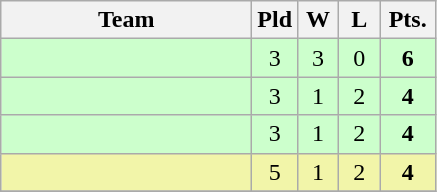<table class=wikitable style="text-align:center">
<tr>
<th width=160>Team</th>
<th width=20>Pld</th>
<th width=20>W</th>
<th width=20>L</th>
<th width=30>Pts.</th>
</tr>
<tr bgcolor=ccffcc>
<td align=left></td>
<td>3</td>
<td>3</td>
<td>0</td>
<td><strong>6</strong></td>
</tr>
<tr bgcolor=ccffcc>
<td align=left></td>
<td>3</td>
<td>1</td>
<td>2</td>
<td><strong>4</strong></td>
</tr>
<tr bgcolor=ccffcc>
<td align=left></td>
<td>3</td>
<td>1</td>
<td>2</td>
<td><strong>4</strong></td>
</tr>
<tr bgcolor=f2f5a9>
<td align=left></td>
<td>5</td>
<td>1</td>
<td>2</td>
<td><strong>4</strong></td>
</tr>
<tr bgcolor=>
</tr>
</table>
